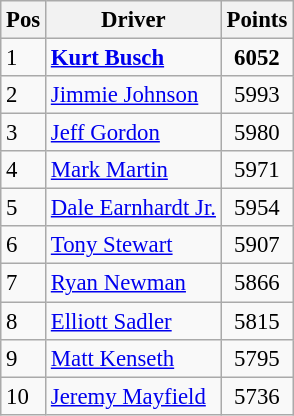<table class="sortable wikitable " style="font-size: 95%;">
<tr>
<th>Pos</th>
<th>Driver</th>
<th>Points</th>
</tr>
<tr>
<td>1</td>
<td><strong><a href='#'>Kurt Busch</a></strong></td>
<td style="text-align:center;"><strong>6052</strong></td>
</tr>
<tr>
<td>2</td>
<td><a href='#'>Jimmie Johnson</a></td>
<td style="text-align:center;">5993</td>
</tr>
<tr>
<td>3</td>
<td><a href='#'>Jeff Gordon</a></td>
<td style="text-align:center;">5980</td>
</tr>
<tr>
<td>4</td>
<td><a href='#'>Mark Martin</a></td>
<td style="text-align:center;">5971</td>
</tr>
<tr>
<td>5</td>
<td><a href='#'>Dale Earnhardt Jr.</a></td>
<td style="text-align:center;">5954</td>
</tr>
<tr>
<td>6</td>
<td><a href='#'>Tony Stewart</a></td>
<td style="text-align:center;">5907</td>
</tr>
<tr>
<td>7</td>
<td><a href='#'>Ryan Newman</a></td>
<td style="text-align:center;">5866</td>
</tr>
<tr>
<td>8</td>
<td><a href='#'>Elliott Sadler</a></td>
<td style="text-align:center;">5815</td>
</tr>
<tr>
<td>9</td>
<td><a href='#'>Matt Kenseth</a></td>
<td style="text-align:center;">5795</td>
</tr>
<tr>
<td>10</td>
<td><a href='#'>Jeremy Mayfield</a></td>
<td style="text-align:center;">5736</td>
</tr>
</table>
